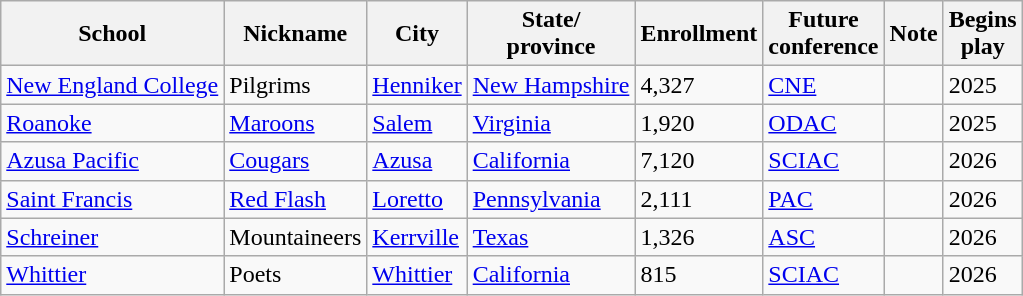<table class="wikitable">
<tr>
<th>School</th>
<th>Nickname</th>
<th>City</th>
<th>State/<br>province</th>
<th>Enrollment</th>
<th>Future<br>conference</th>
<th>Note</th>
<th>Begins<br>play</th>
</tr>
<tr>
<td><a href='#'>New England College</a></td>
<td>Pilgrims</td>
<td><a href='#'>Henniker</a></td>
<td><a href='#'>New Hampshire</a></td>
<td>4,327</td>
<td><a href='#'>CNE</a></td>
<td></td>
<td>2025</td>
</tr>
<tr>
<td><a href='#'>Roanoke</a></td>
<td><a href='#'>Maroons</a></td>
<td><a href='#'>Salem</a></td>
<td><a href='#'>Virginia</a></td>
<td>1,920</td>
<td><a href='#'>ODAC</a></td>
<td></td>
<td>2025</td>
</tr>
<tr>
<td><a href='#'>Azusa Pacific</a></td>
<td><a href='#'>Cougars</a></td>
<td><a href='#'>Azusa</a></td>
<td><a href='#'>California</a></td>
<td>7,120</td>
<td><a href='#'>SCIAC</a></td>
<td></td>
<td>2026</td>
</tr>
<tr>
<td><a href='#'>Saint Francis</a></td>
<td><a href='#'>Red Flash</a></td>
<td><a href='#'>Loretto</a></td>
<td><a href='#'>Pennsylvania</a></td>
<td>2,111</td>
<td><a href='#'>PAC</a></td>
<td></td>
<td>2026</td>
</tr>
<tr>
<td><a href='#'>Schreiner</a></td>
<td>Mountaineers</td>
<td><a href='#'>Kerrville</a></td>
<td><a href='#'>Texas</a></td>
<td>1,326</td>
<td><a href='#'>ASC</a></td>
<td></td>
<td>2026</td>
</tr>
<tr>
<td><a href='#'>Whittier</a></td>
<td>Poets</td>
<td><a href='#'>Whittier</a></td>
<td><a href='#'>California</a></td>
<td>815</td>
<td><a href='#'>SCIAC</a></td>
<td></td>
<td>2026</td>
</tr>
</table>
